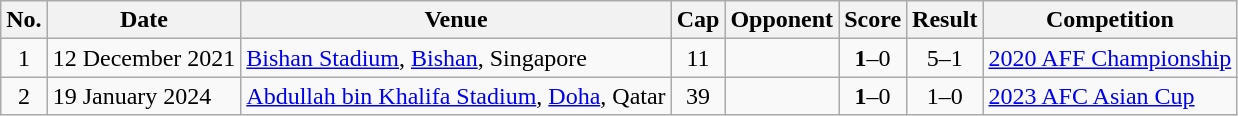<table class="wikitable sortable">
<tr>
<th scope=col>No.</th>
<th scope=col>Date</th>
<th scope=col>Venue</th>
<th scope=col>Cap</th>
<th scope=col>Opponent</th>
<th scope=col>Score</th>
<th scope=col>Result</th>
<th scope=col>Competition</th>
</tr>
<tr>
<td align=center>1</td>
<td>12 December 2021</td>
<td><a href='#'>Bishan Stadium</a>, <a href='#'>Bishan</a>, Singapore</td>
<td align=center>11</td>
<td></td>
<td align=center><strong>1</strong>–0</td>
<td align=center>5–1</td>
<td><a href='#'>2020 AFF Championship</a></td>
</tr>
<tr>
<td align=center>2</td>
<td>19 January 2024</td>
<td><a href='#'>Abdullah bin Khalifa Stadium</a>, <a href='#'>Doha</a>, Qatar</td>
<td align=center>39</td>
<td></td>
<td align=center><strong>1</strong>–0</td>
<td align=center>1–0</td>
<td><a href='#'>2023 AFC Asian Cup</a></td>
</tr>
</table>
